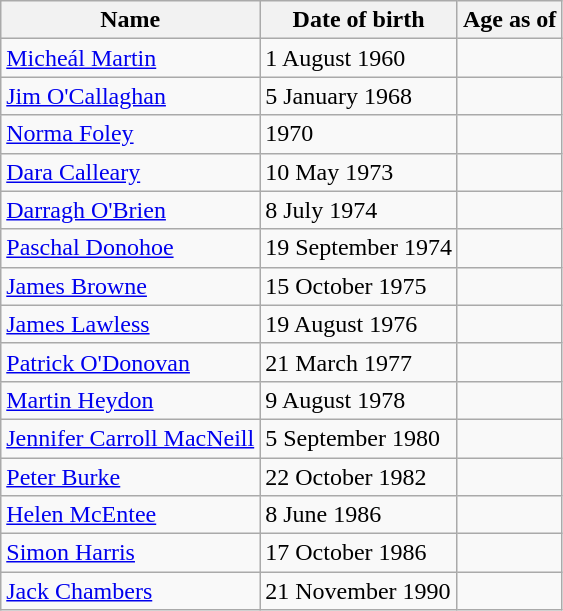<table class="wikitable">
<tr>
<th>Name</th>
<th>Date of birth</th>
<th>Age as of </th>
</tr>
<tr>
<td><a href='#'>Micheál Martin</a></td>
<td>1 August 1960</td>
<td></td>
</tr>
<tr>
<td><a href='#'>Jim O'Callaghan</a></td>
<td>5 January 1968</td>
<td></td>
</tr>
<tr>
<td><a href='#'>Norma Foley</a></td>
<td>1970</td>
<td></td>
</tr>
<tr>
<td><a href='#'>Dara Calleary</a></td>
<td>10 May 1973</td>
<td></td>
</tr>
<tr>
<td><a href='#'>Darragh O'Brien</a></td>
<td>8 July 1974</td>
<td></td>
</tr>
<tr>
<td><a href='#'>Paschal Donohoe</a></td>
<td>19 September 1974</td>
<td></td>
</tr>
<tr>
<td><a href='#'>James Browne</a></td>
<td>15 October 1975</td>
<td></td>
</tr>
<tr>
<td><a href='#'>James Lawless</a></td>
<td>19 August 1976</td>
<td></td>
</tr>
<tr>
<td><a href='#'>Patrick O'Donovan</a></td>
<td>21 March 1977</td>
<td></td>
</tr>
<tr>
<td><a href='#'>Martin Heydon</a></td>
<td>9 August 1978</td>
<td></td>
</tr>
<tr>
<td><a href='#'>Jennifer Carroll MacNeill</a></td>
<td>5 September 1980</td>
<td></td>
</tr>
<tr>
<td><a href='#'>Peter Burke</a></td>
<td>22 October 1982</td>
<td></td>
</tr>
<tr>
<td><a href='#'>Helen McEntee</a></td>
<td>8 June 1986</td>
<td></td>
</tr>
<tr>
<td><a href='#'>Simon Harris</a></td>
<td>17 October 1986</td>
<td></td>
</tr>
<tr>
<td><a href='#'>Jack Chambers</a></td>
<td>21 November 1990</td>
<td></td>
</tr>
</table>
